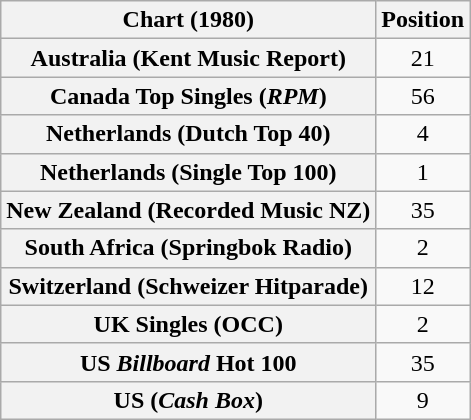<table class="wikitable sortable plainrowheaders" style="text-align:center">
<tr>
<th scope="col">Chart (1980)</th>
<th scope="col">Position</th>
</tr>
<tr>
<th scope="row">Australia (Kent Music Report)</th>
<td>21</td>
</tr>
<tr>
<th scope="row">Canada Top Singles (<em>RPM</em>)</th>
<td>56</td>
</tr>
<tr>
<th scope="row">Netherlands (Dutch Top 40)</th>
<td>4</td>
</tr>
<tr>
<th scope="row">Netherlands (Single Top 100)</th>
<td>1</td>
</tr>
<tr>
<th scope="row">New Zealand (Recorded Music NZ)</th>
<td>35</td>
</tr>
<tr>
<th scope="row">South Africa (Springbok Radio)</th>
<td>2</td>
</tr>
<tr>
<th scope="row">Switzerland (Schweizer Hitparade)</th>
<td align="center">12</td>
</tr>
<tr>
<th scope="row">UK Singles (OCC)</th>
<td>2</td>
</tr>
<tr>
<th scope="row">US <em>Billboard</em> Hot 100</th>
<td>35</td>
</tr>
<tr>
<th scope="row">US (<em>Cash Box</em>) </th>
<td>9</td>
</tr>
</table>
